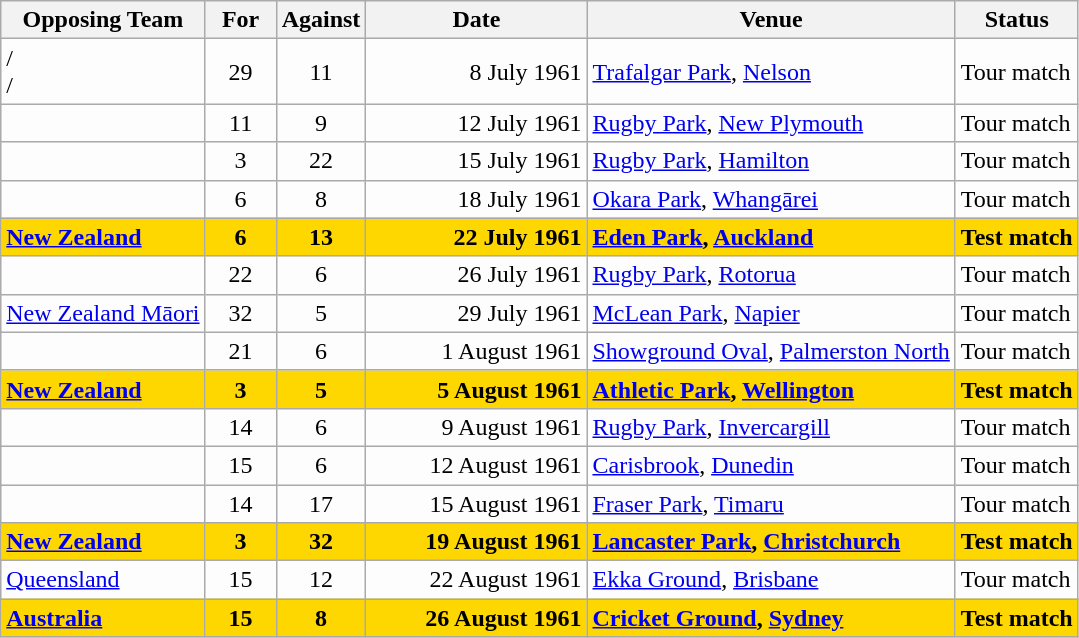<table class=wikitable>
<tr>
<th>Opposing Team</th>
<th>For</th>
<th>Against</th>
<th>Date</th>
<th>Venue</th>
<th>Status</th>
</tr>
<tr bgcolor=#fdfdfd>
<td> /<br> /<br></td>
<td align=center width=40>29</td>
<td align=center width=40>11</td>
<td width=140 align=right>8 July 1961</td>
<td><a href='#'>Trafalgar Park</a>, <a href='#'>Nelson</a></td>
<td>Tour match</td>
</tr>
<tr bgcolor=#fdfdfd>
<td></td>
<td align=center width=40>11</td>
<td align=center width=40>9</td>
<td width=140 align=right>12 July 1961</td>
<td><a href='#'>Rugby Park</a>, <a href='#'>New Plymouth</a></td>
<td>Tour match</td>
</tr>
<tr bgcolor=#fdfdfd>
<td></td>
<td align=center width=40>3</td>
<td align=center width=40>22</td>
<td width=140 align=right>15 July 1961</td>
<td><a href='#'>Rugby Park</a>, <a href='#'>Hamilton</a></td>
<td>Tour match</td>
</tr>
<tr bgcolor=#fdfdfd>
<td></td>
<td align=center width=40>6</td>
<td align=center width=40>8</td>
<td width=140 align=right>18 July 1961</td>
<td><a href='#'>Okara Park</a>, <a href='#'>Whangārei</a></td>
<td>Tour match</td>
</tr>
<tr bgcolor=gold>
<td> <strong><a href='#'>New Zealand</a></strong></td>
<td align=center width=40><strong>6</strong></td>
<td align=center width=40><strong>13</strong></td>
<td width=140 align=right><strong>22 July 1961</strong></td>
<td><strong><a href='#'>Eden Park</a>, <a href='#'>Auckland</a></strong></td>
<td><strong>Test match</strong></td>
</tr>
<tr bgcolor=#fdfdfd>
<td></td>
<td align=center width=40>22</td>
<td align=center width=40>6</td>
<td width=140 align=right>26 July 1961</td>
<td><a href='#'>Rugby Park</a>, <a href='#'>Rotorua</a></td>
<td>Tour match</td>
</tr>
<tr bgcolor=#fdfdfd>
<td> <a href='#'>New Zealand Māori</a></td>
<td align=center width=40>32</td>
<td align=center width=40>5</td>
<td width=140 align=right>29 July 1961</td>
<td><a href='#'>McLean Park</a>, <a href='#'>Napier</a></td>
<td>Tour match</td>
</tr>
<tr bgcolor=#fdfdfd>
<td></td>
<td align=center width=40>21</td>
<td align=center width=40>6</td>
<td width=140 align=right>1 August 1961</td>
<td><a href='#'>Showground Oval</a>, <a href='#'>Palmerston North</a></td>
<td>Tour match</td>
</tr>
<tr bgcolor=gold>
<td> <strong><a href='#'>New Zealand</a></strong></td>
<td align=center width=40><strong>3</strong></td>
<td align=center width=40><strong>5</strong></td>
<td width=140 align=right><strong>5 August 1961</strong></td>
<td><strong><a href='#'>Athletic Park</a>, <a href='#'>Wellington</a></strong></td>
<td><strong>Test match</strong></td>
</tr>
<tr bgcolor=#fdfdfd>
<td></td>
<td align=center width=40>14</td>
<td align=center width=40>6</td>
<td width=140 align=right>9 August 1961</td>
<td><a href='#'>Rugby Park</a>, <a href='#'>Invercargill</a></td>
<td>Tour match</td>
</tr>
<tr bgcolor=#fdfdfd>
<td></td>
<td align=center width=40>15</td>
<td align=center width=40>6</td>
<td width=140 align=right>12 August 1961</td>
<td><a href='#'>Carisbrook</a>, <a href='#'>Dunedin</a></td>
<td>Tour match</td>
</tr>
<tr bgcolor=#fdfdfd>
<td></td>
<td align=center width=40>14</td>
<td align=center width=40>17</td>
<td width=140 align=right>15 August 1961</td>
<td><a href='#'>Fraser Park</a>, <a href='#'>Timaru</a></td>
<td>Tour match</td>
</tr>
<tr bgcolor=gold>
<td> <strong><a href='#'>New Zealand</a></strong></td>
<td align=center width=40><strong>3</strong></td>
<td align=center width=40><strong>32</strong></td>
<td width=140 align=right><strong>19 August 1961</strong></td>
<td><strong><a href='#'>Lancaster Park</a>, <a href='#'>Christchurch</a></strong></td>
<td><strong>Test match</strong></td>
</tr>
<tr bgcolor=#fdfdfd>
<td> <a href='#'>Queensland</a></td>
<td align=center width=40>15</td>
<td align=center width=40>12</td>
<td width=140 align=right>22 August 1961</td>
<td><a href='#'>Ekka Ground</a>, <a href='#'>Brisbane</a></td>
<td>Tour match</td>
</tr>
<tr bgcolor=gold>
<td> <strong><a href='#'>Australia</a></strong></td>
<td align=center width=40><strong>15</strong></td>
<td align=center width=40><strong>8</strong></td>
<td width=140 align=right><strong>26 August 1961</strong></td>
<td><strong><a href='#'>Cricket Ground</a>, <a href='#'>Sydney</a></strong></td>
<td><strong>Test match</strong></td>
</tr>
</table>
